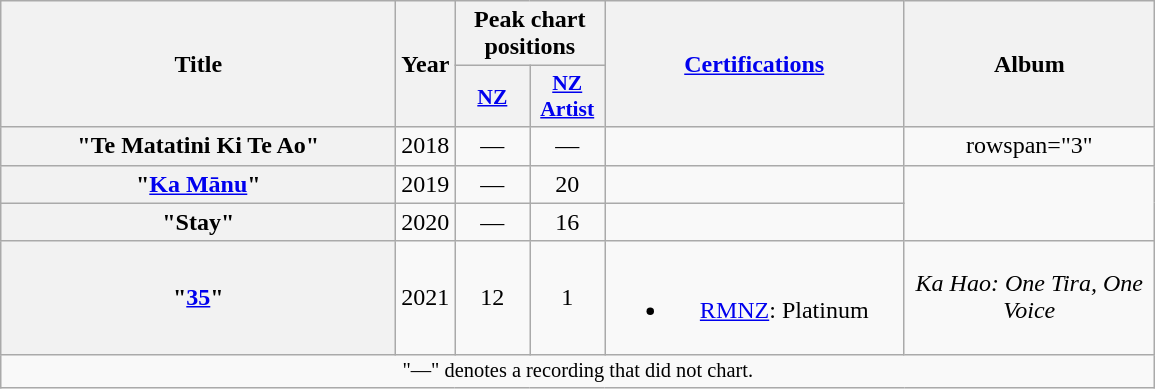<table class="wikitable plainrowheaders" style="text-align:center;">
<tr>
<th scope="col" rowspan="2" style="width:16em;">Title</th>
<th scope="col" rowspan="2" style="width:1em;">Year</th>
<th scope="col" colspan="2">Peak chart positions</th>
<th scope="col" rowspan="2" style="width:12em;"><a href='#'>Certifications</a></th>
<th scope="col" rowspan="2" style="width:10em;">Album</th>
</tr>
<tr>
<th scope="col" style="width:3em;font-size:90%;"><a href='#'>NZ</a><br></th>
<th scope="col" style="width:3em;font-size:90%;"><a href='#'>NZ<br>Artist</a><br></th>
</tr>
<tr>
<th scope="row">"Te Matatini Ki Te Ao"<br></th>
<td>2018</td>
<td>—</td>
<td>—</td>
<td></td>
<td>rowspan="3" </td>
</tr>
<tr>
<th scope="row">"<a href='#'>Ka Mānu</a>"<br></th>
<td>2019</td>
<td>—</td>
<td>20</td>
<td></td>
</tr>
<tr>
<th scope="row">"Stay"<br></th>
<td>2020</td>
<td>—</td>
<td>16</td>
<td></td>
</tr>
<tr>
<th scope="row">"<a href='#'>35</a>"<br></th>
<td>2021</td>
<td>12</td>
<td>1</td>
<td><br><ul><li><a href='#'>RMNZ</a>: Platinum</li></ul></td>
<td><em>Ka Hao: One Tira, One Voice</em></td>
</tr>
<tr>
<td colspan="8" style="font-size:85%;">"—" denotes a recording that did not chart.</td>
</tr>
</table>
